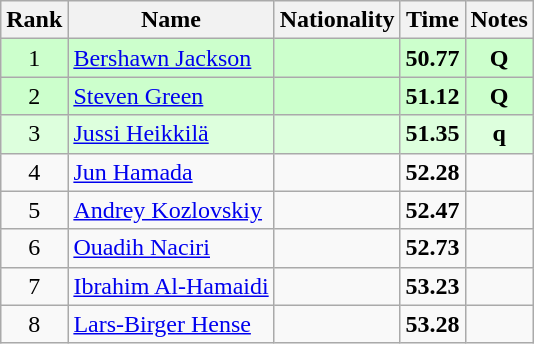<table class="wikitable sortable" style="text-align:center">
<tr>
<th>Rank</th>
<th>Name</th>
<th>Nationality</th>
<th>Time</th>
<th>Notes</th>
</tr>
<tr bgcolor=ccffcc>
<td>1</td>
<td align=left><a href='#'>Bershawn Jackson</a></td>
<td align=left></td>
<td><strong>50.77</strong></td>
<td><strong>Q</strong></td>
</tr>
<tr bgcolor=ccffcc>
<td>2</td>
<td align=left><a href='#'>Steven Green</a></td>
<td align=left></td>
<td><strong>51.12</strong></td>
<td><strong>Q</strong></td>
</tr>
<tr bgcolor=ddffdd>
<td>3</td>
<td align=left><a href='#'>Jussi Heikkilä</a></td>
<td align=left></td>
<td><strong>51.35</strong></td>
<td><strong>q</strong></td>
</tr>
<tr>
<td>4</td>
<td align=left><a href='#'>Jun Hamada</a></td>
<td align=left></td>
<td><strong>52.28</strong></td>
<td></td>
</tr>
<tr>
<td>5</td>
<td align=left><a href='#'>Andrey Kozlovskiy</a></td>
<td align=left></td>
<td><strong>52.47</strong></td>
<td></td>
</tr>
<tr>
<td>6</td>
<td align=left><a href='#'>Ouadih Naciri</a></td>
<td align=left></td>
<td><strong>52.73</strong></td>
<td></td>
</tr>
<tr>
<td>7</td>
<td align=left><a href='#'>Ibrahim Al-Hamaidi</a></td>
<td align=left></td>
<td><strong>53.23</strong></td>
<td></td>
</tr>
<tr>
<td>8</td>
<td align=left><a href='#'>Lars-Birger Hense</a></td>
<td align=left></td>
<td><strong>53.28</strong></td>
<td></td>
</tr>
</table>
